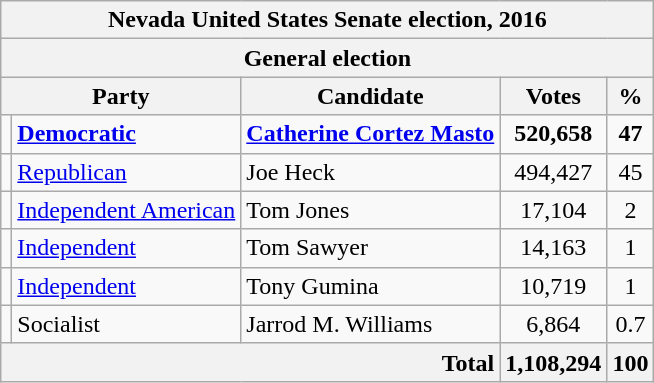<table class=wikitable>
<tr>
<th colspan = 6>Nevada United States Senate election, 2016</th>
</tr>
<tr>
<th colspan = 6>General election</th>
</tr>
<tr>
<th colspan=2>Party</th>
<th>Candidate</th>
<th>Votes</th>
<th>%</th>
</tr>
<tr>
<td></td>
<td><strong><a href='#'>Democratic</a></strong></td>
<td><strong><a href='#'>Catherine Cortez Masto</a></strong></td>
<td align=center><strong>520,658</strong></td>
<td align=center><strong>47</strong></td>
</tr>
<tr>
<td></td>
<td><a href='#'>Republican</a></td>
<td>Joe Heck</td>
<td align=center>494,427</td>
<td align=center>45</td>
</tr>
<tr>
<td></td>
<td><a href='#'>Independent American</a></td>
<td>Tom Jones</td>
<td align=center>17,104</td>
<td align=center>2</td>
</tr>
<tr>
<td></td>
<td><a href='#'>Independent</a></td>
<td>Tom Sawyer</td>
<td align=center>14,163</td>
<td align=center>1</td>
</tr>
<tr>
<td></td>
<td><a href='#'>Independent</a></td>
<td>Tony Gumina</td>
<td align=center>10,719</td>
<td align=center>1</td>
</tr>
<tr>
<td></td>
<td>Socialist</td>
<td>Jarrod M. Williams</td>
<td align=center>6,864</td>
<td align=center>0.7</td>
</tr>
<tr>
<th colspan=3; style="text-align:right;">Total</th>
<th align=center>1,108,294</th>
<th align=center>100</th>
</tr>
</table>
